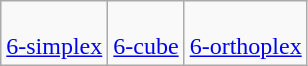<table class=wikitable>
<tr align=center valign=top>
<td><br><a href='#'>6-simplex</a></td>
<td><br><a href='#'>6-cube</a></td>
<td><br><a href='#'>6-orthoplex</a></td>
</tr>
</table>
